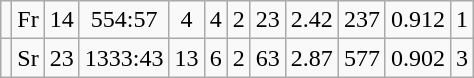<table class="wikitable sortable" style="text-align:center">
<tr>
<td align=left></td>
<td>Fr</td>
<td>14</td>
<td>554:57</td>
<td>4</td>
<td>4</td>
<td>2</td>
<td>23</td>
<td>2.42</td>
<td>237</td>
<td>0.912</td>
<td>1</td>
</tr>
<tr>
<td align=left></td>
<td>Sr</td>
<td>23</td>
<td>1333:43</td>
<td>13</td>
<td>6</td>
<td>2</td>
<td>63</td>
<td>2.87</td>
<td>577</td>
<td>0.902</td>
<td>3</td>
</tr>
</table>
